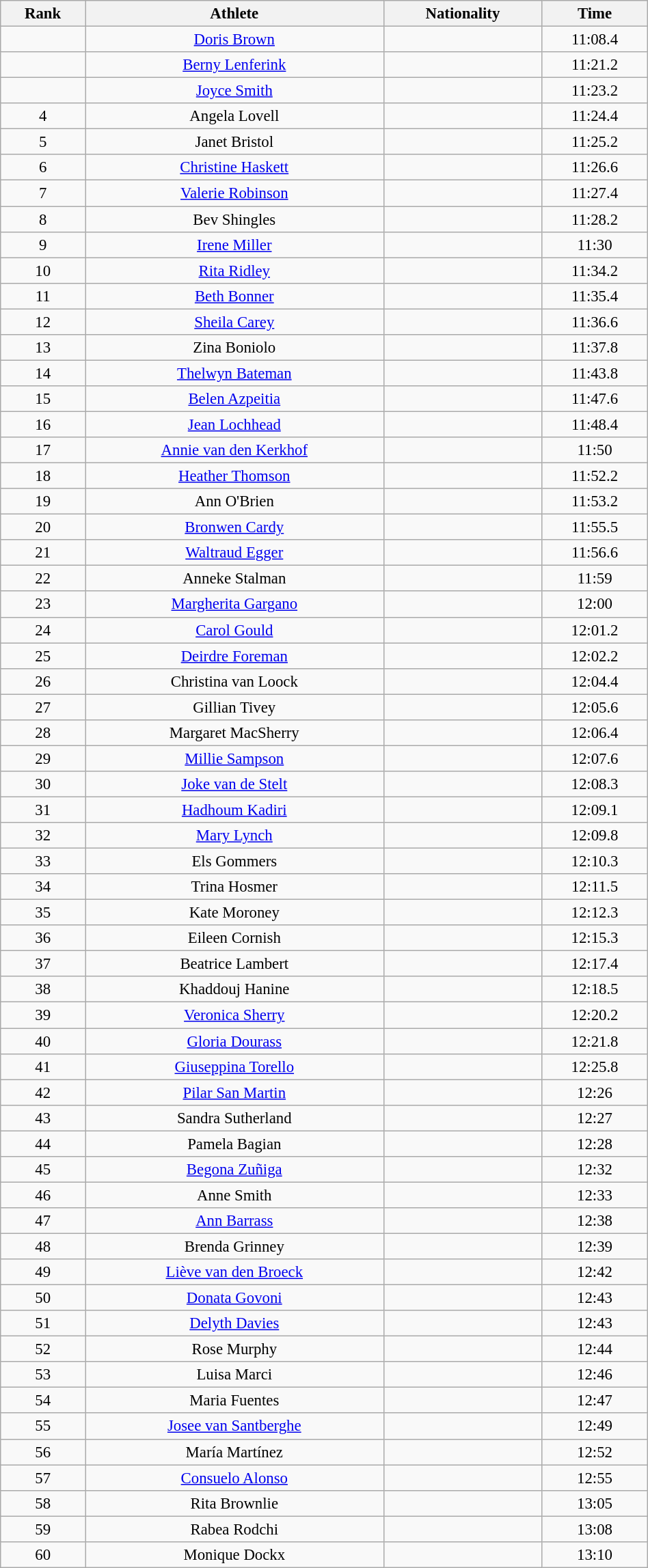<table class="wikitable sortable" style=" text-align:center; font-size:95%;" width="50%">
<tr>
<th>Rank</th>
<th>Athlete</th>
<th>Nationality</th>
<th>Time</th>
</tr>
<tr>
<td align=center></td>
<td><a href='#'>Doris Brown</a></td>
<td></td>
<td>11:08.4</td>
</tr>
<tr>
<td align=center></td>
<td><a href='#'>Berny Lenferink</a></td>
<td></td>
<td>11:21.2</td>
</tr>
<tr>
<td align=center></td>
<td><a href='#'>Joyce Smith</a></td>
<td></td>
<td>11:23.2</td>
</tr>
<tr>
<td align=center>4</td>
<td>Angela Lovell</td>
<td></td>
<td>11:24.4</td>
</tr>
<tr>
<td align=center>5</td>
<td>Janet Bristol</td>
<td></td>
<td>11:25.2</td>
</tr>
<tr>
<td align=center>6</td>
<td><a href='#'>Christine Haskett</a></td>
<td></td>
<td>11:26.6</td>
</tr>
<tr>
<td align=center>7</td>
<td><a href='#'>Valerie Robinson</a></td>
<td></td>
<td>11:27.4</td>
</tr>
<tr>
<td align=center>8</td>
<td>Bev Shingles</td>
<td></td>
<td>11:28.2</td>
</tr>
<tr>
<td align=center>9</td>
<td><a href='#'>Irene Miller</a></td>
<td></td>
<td>11:30</td>
</tr>
<tr>
<td align=center>10</td>
<td><a href='#'>Rita Ridley</a></td>
<td></td>
<td>11:34.2</td>
</tr>
<tr>
<td align=center>11</td>
<td><a href='#'>Beth Bonner</a></td>
<td></td>
<td>11:35.4</td>
</tr>
<tr>
<td align=center>12</td>
<td><a href='#'>Sheila Carey</a></td>
<td></td>
<td>11:36.6</td>
</tr>
<tr>
<td align=center>13</td>
<td>Zina Boniolo</td>
<td></td>
<td>11:37.8</td>
</tr>
<tr>
<td align=center>14</td>
<td><a href='#'>Thelwyn Bateman</a></td>
<td></td>
<td>11:43.8</td>
</tr>
<tr>
<td align=center>15</td>
<td><a href='#'>Belen Azpeitia</a></td>
<td></td>
<td>11:47.6</td>
</tr>
<tr>
<td align=center>16</td>
<td><a href='#'>Jean Lochhead</a></td>
<td></td>
<td>11:48.4</td>
</tr>
<tr>
<td align=center>17</td>
<td><a href='#'>Annie van den Kerkhof</a></td>
<td></td>
<td>11:50</td>
</tr>
<tr>
<td align=center>18</td>
<td><a href='#'>Heather Thomson</a></td>
<td></td>
<td>11:52.2</td>
</tr>
<tr>
<td align=center>19</td>
<td>Ann O'Brien</td>
<td></td>
<td>11:53.2</td>
</tr>
<tr>
<td align=center>20</td>
<td><a href='#'>Bronwen Cardy</a></td>
<td></td>
<td>11:55.5</td>
</tr>
<tr>
<td align=center>21</td>
<td><a href='#'>Waltraud Egger</a></td>
<td></td>
<td>11:56.6</td>
</tr>
<tr>
<td align=center>22</td>
<td>Anneke Stalman</td>
<td></td>
<td>11:59</td>
</tr>
<tr>
<td align=center>23</td>
<td><a href='#'>Margherita Gargano</a></td>
<td></td>
<td>12:00</td>
</tr>
<tr>
<td align=center>24</td>
<td><a href='#'>Carol Gould</a></td>
<td></td>
<td>12:01.2</td>
</tr>
<tr>
<td align=center>25</td>
<td><a href='#'>Deirdre Foreman</a></td>
<td></td>
<td>12:02.2</td>
</tr>
<tr>
<td align=center>26</td>
<td>Christina van Loock</td>
<td></td>
<td>12:04.4</td>
</tr>
<tr>
<td align=center>27</td>
<td>Gillian Tivey</td>
<td></td>
<td>12:05.6</td>
</tr>
<tr>
<td align=center>28</td>
<td>Margaret MacSherry</td>
<td></td>
<td>12:06.4</td>
</tr>
<tr>
<td align=center>29</td>
<td><a href='#'>Millie Sampson</a></td>
<td></td>
<td>12:07.6</td>
</tr>
<tr>
<td align=center>30</td>
<td><a href='#'>Joke van de Stelt</a></td>
<td></td>
<td>12:08.3</td>
</tr>
<tr>
<td align=center>31</td>
<td><a href='#'>Hadhoum Kadiri</a></td>
<td></td>
<td>12:09.1</td>
</tr>
<tr>
<td align=center>32</td>
<td><a href='#'>Mary Lynch</a></td>
<td></td>
<td>12:09.8</td>
</tr>
<tr>
<td align=center>33</td>
<td>Els Gommers</td>
<td></td>
<td>12:10.3</td>
</tr>
<tr>
<td align=center>34</td>
<td>Trina Hosmer</td>
<td></td>
<td>12:11.5</td>
</tr>
<tr>
<td align=center>35</td>
<td>Kate Moroney</td>
<td></td>
<td>12:12.3</td>
</tr>
<tr>
<td align=center>36</td>
<td>Eileen Cornish</td>
<td></td>
<td>12:15.3</td>
</tr>
<tr>
<td align=center>37</td>
<td>Beatrice Lambert</td>
<td></td>
<td>12:17.4</td>
</tr>
<tr>
<td align=center>38</td>
<td>Khaddouj Hanine</td>
<td></td>
<td>12:18.5</td>
</tr>
<tr>
<td align=center>39</td>
<td><a href='#'>Veronica Sherry</a></td>
<td></td>
<td>12:20.2</td>
</tr>
<tr>
<td align=center>40</td>
<td><a href='#'>Gloria Dourass</a></td>
<td></td>
<td>12:21.8</td>
</tr>
<tr>
<td align=center>41</td>
<td><a href='#'>Giuseppina Torello</a></td>
<td></td>
<td>12:25.8</td>
</tr>
<tr>
<td align=center>42</td>
<td><a href='#'>Pilar San Martin</a></td>
<td></td>
<td>12:26</td>
</tr>
<tr>
<td align=center>43</td>
<td>Sandra Sutherland</td>
<td></td>
<td>12:27</td>
</tr>
<tr>
<td align=center>44</td>
<td>Pamela Bagian</td>
<td></td>
<td>12:28</td>
</tr>
<tr>
<td align=center>45</td>
<td><a href='#'>Begona Zuñiga</a></td>
<td></td>
<td>12:32</td>
</tr>
<tr>
<td align=center>46</td>
<td>Anne Smith</td>
<td></td>
<td>12:33</td>
</tr>
<tr>
<td align=center>47</td>
<td><a href='#'>Ann Barrass</a></td>
<td></td>
<td>12:38</td>
</tr>
<tr>
<td align=center>48</td>
<td>Brenda Grinney</td>
<td></td>
<td>12:39</td>
</tr>
<tr>
<td align=center>49</td>
<td><a href='#'>Liève van den Broeck</a></td>
<td></td>
<td>12:42</td>
</tr>
<tr>
<td align=center>50</td>
<td><a href='#'>Donata Govoni</a></td>
<td></td>
<td>12:43</td>
</tr>
<tr>
<td align=center>51</td>
<td><a href='#'>Delyth Davies</a></td>
<td></td>
<td>12:43</td>
</tr>
<tr>
<td align=center>52</td>
<td>Rose Murphy</td>
<td></td>
<td>12:44</td>
</tr>
<tr>
<td align=center>53</td>
<td>Luisa Marci</td>
<td></td>
<td>12:46</td>
</tr>
<tr>
<td align=center>54</td>
<td>Maria Fuentes</td>
<td></td>
<td>12:47</td>
</tr>
<tr>
<td align=center>55</td>
<td><a href='#'>Josee van Santberghe</a></td>
<td></td>
<td>12:49</td>
</tr>
<tr>
<td align=center>56</td>
<td>María Martínez</td>
<td></td>
<td>12:52</td>
</tr>
<tr>
<td align=center>57</td>
<td><a href='#'>Consuelo Alonso</a></td>
<td></td>
<td>12:55</td>
</tr>
<tr>
<td align=center>58</td>
<td>Rita Brownlie</td>
<td></td>
<td>13:05</td>
</tr>
<tr>
<td align=center>59</td>
<td>Rabea Rodchi</td>
<td></td>
<td>13:08</td>
</tr>
<tr>
<td align=center>60</td>
<td>Monique Dockx</td>
<td></td>
<td>13:10</td>
</tr>
</table>
